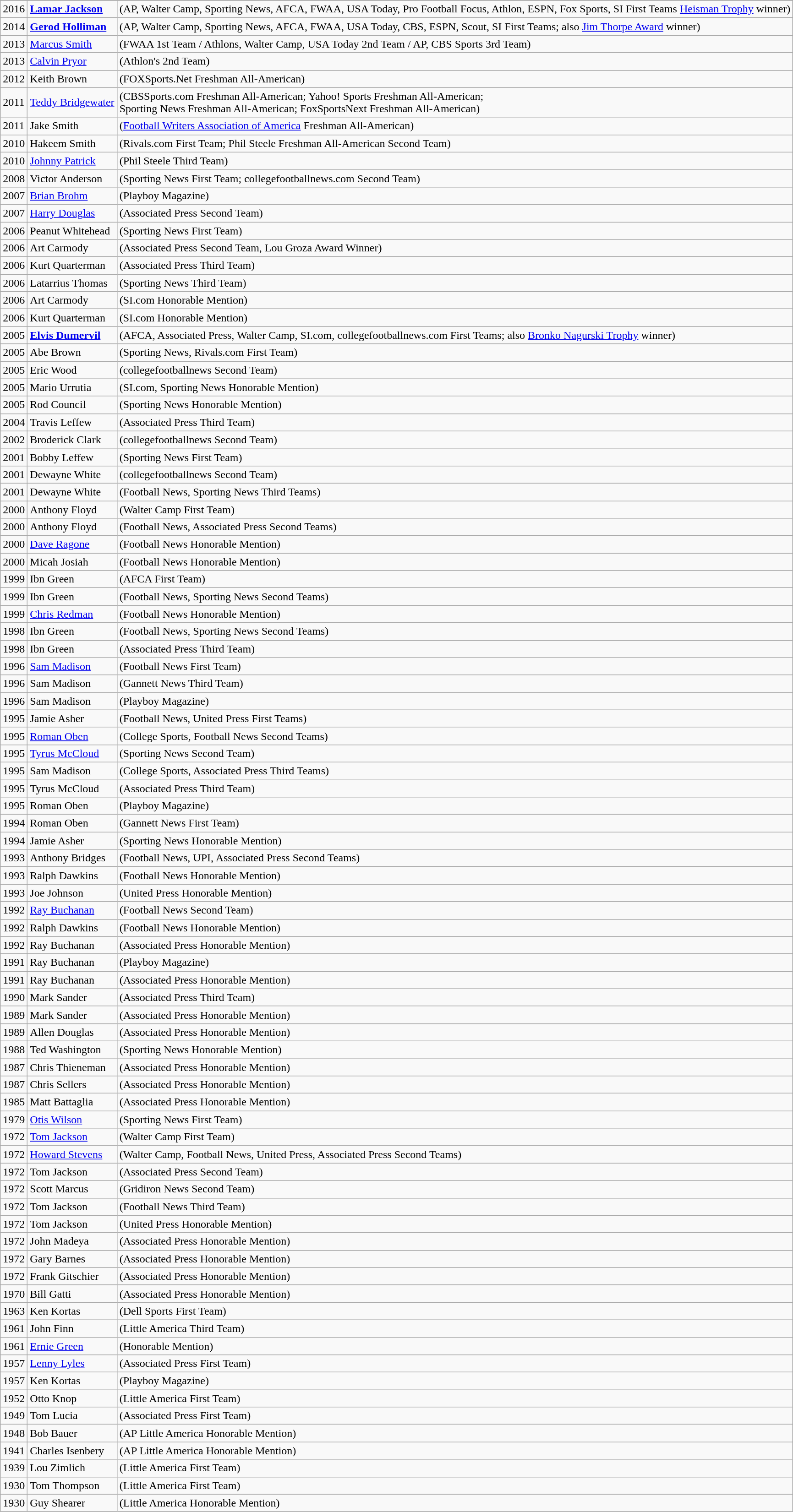<table class="wikitable">
<tr>
</tr>
<tr>
<td>2016</td>
<td><strong><a href='#'>Lamar Jackson</a></strong></td>
<td>(AP, Walter Camp, Sporting News, AFCA, FWAA, USA Today, Pro Football Focus, Athlon, ESPN, Fox Sports, SI First Teams <a href='#'>Heisman Trophy</a> winner)</td>
</tr>
<tr>
<td>2014</td>
<td><strong><a href='#'>Gerod Holliman</a></strong></td>
<td>(AP, Walter Camp, Sporting News, AFCA, FWAA, USA Today, CBS, ESPN, Scout, SI First Teams; also <a href='#'>Jim Thorpe Award</a> winner)</td>
</tr>
<tr>
<td>2013</td>
<td><a href='#'>Marcus Smith</a></td>
<td>(FWAA 1st Team / Athlons, Walter Camp, USA Today 2nd Team / AP, CBS Sports 3rd Team)</td>
</tr>
<tr>
<td>2013</td>
<td><a href='#'>Calvin Pryor</a></td>
<td>(Athlon's 2nd Team)</td>
</tr>
<tr>
<td>2012</td>
<td>Keith Brown</td>
<td>(FOXSports.Net Freshman All-American)</td>
</tr>
<tr>
<td>2011</td>
<td><a href='#'>Teddy Bridgewater</a></td>
<td>(CBSSports.com Freshman All-American; Yahoo! Sports Freshman All-American;<br>Sporting News Freshman All-American; FoxSportsNext Freshman All-American)</td>
</tr>
<tr>
<td>2011</td>
<td>Jake Smith</td>
<td>(<a href='#'>Football Writers Association of America</a> Freshman All-American)</td>
</tr>
<tr>
<td>2010</td>
<td>Hakeem Smith</td>
<td>(Rivals.com First Team; Phil Steele Freshman All-American Second Team)</td>
</tr>
<tr>
<td>2010</td>
<td><a href='#'>Johnny Patrick</a></td>
<td>(Phil Steele Third Team)</td>
</tr>
<tr>
<td>2008</td>
<td>Victor Anderson</td>
<td>(Sporting News First Team; collegefootballnews.com Second Team)</td>
</tr>
<tr>
<td>2007</td>
<td><a href='#'>Brian Brohm</a></td>
<td>(Playboy Magazine)</td>
</tr>
<tr>
<td>2007</td>
<td><a href='#'>Harry Douglas</a></td>
<td>(Associated Press Second Team)</td>
</tr>
<tr>
<td>2006</td>
<td>Peanut Whitehead</td>
<td>(Sporting News First Team)</td>
</tr>
<tr>
<td>2006</td>
<td>Art Carmody</td>
<td>(Associated Press Second Team, Lou Groza Award Winner)</td>
</tr>
<tr>
<td>2006</td>
<td>Kurt Quarterman</td>
<td>(Associated Press Third Team)</td>
</tr>
<tr>
<td>2006</td>
<td>Latarrius Thomas</td>
<td>(Sporting News Third Team)</td>
</tr>
<tr>
<td>2006</td>
<td>Art Carmody</td>
<td>(SI.com Honorable Mention)</td>
</tr>
<tr>
<td>2006</td>
<td>Kurt Quarterman</td>
<td>(SI.com Honorable Mention)</td>
</tr>
<tr>
<td>2005</td>
<td><strong><a href='#'>Elvis Dumervil</a></strong></td>
<td>(AFCA, Associated Press, Walter Camp, SI.com, collegefootballnews.com First Teams; also <a href='#'>Bronko Nagurski Trophy</a> winner)</td>
</tr>
<tr>
<td>2005</td>
<td>Abe Brown</td>
<td>(Sporting News, Rivals.com First Team)</td>
</tr>
<tr>
<td>2005</td>
<td>Eric Wood</td>
<td>(collegefootballnews Second Team)</td>
</tr>
<tr>
<td>2005</td>
<td>Mario Urrutia</td>
<td>(SI.com, Sporting News Honorable Mention)</td>
</tr>
<tr>
<td>2005</td>
<td>Rod Council</td>
<td>(Sporting News Honorable Mention)</td>
</tr>
<tr>
<td>2004</td>
<td>Travis Leffew</td>
<td>(Associated Press Third Team)</td>
</tr>
<tr>
<td>2002</td>
<td>Broderick Clark</td>
<td>(collegefootballnews Second Team)</td>
</tr>
<tr>
<td>2001</td>
<td>Bobby Leffew</td>
<td>(Sporting News First Team)</td>
</tr>
<tr>
<td>2001</td>
<td>Dewayne White</td>
<td>(collegefootballnews Second Team)</td>
</tr>
<tr>
<td>2001</td>
<td>Dewayne White</td>
<td>(Football News, Sporting News Third Teams)</td>
</tr>
<tr>
<td>2000</td>
<td>Anthony Floyd</td>
<td>(Walter Camp First Team)</td>
</tr>
<tr>
<td>2000</td>
<td>Anthony Floyd</td>
<td>(Football News, Associated Press Second Teams)</td>
</tr>
<tr>
<td>2000</td>
<td><a href='#'>Dave Ragone</a></td>
<td>(Football News Honorable Mention)</td>
</tr>
<tr>
<td>2000</td>
<td>Micah Josiah</td>
<td>(Football News Honorable Mention)</td>
</tr>
<tr>
<td>1999</td>
<td>Ibn Green</td>
<td>(AFCA First Team)</td>
</tr>
<tr>
<td>1999</td>
<td>Ibn Green</td>
<td>(Football News, Sporting News Second Teams)</td>
</tr>
<tr>
<td>1999</td>
<td><a href='#'>Chris Redman</a></td>
<td>(Football News Honorable Mention)</td>
</tr>
<tr>
<td>1998</td>
<td>Ibn Green</td>
<td>(Football News, Sporting News Second Teams)</td>
</tr>
<tr>
<td>1998</td>
<td>Ibn Green</td>
<td>(Associated Press Third Team)</td>
</tr>
<tr>
<td>1996</td>
<td><a href='#'>Sam Madison</a></td>
<td>(Football News First Team)</td>
</tr>
<tr>
<td>1996</td>
<td>Sam Madison</td>
<td>(Gannett News Third Team)</td>
</tr>
<tr>
<td>1996</td>
<td>Sam Madison</td>
<td>(Playboy Magazine)</td>
</tr>
<tr>
<td>1995</td>
<td>Jamie Asher</td>
<td>(Football News, United Press First Teams)</td>
</tr>
<tr>
<td>1995</td>
<td><a href='#'>Roman Oben</a></td>
<td>(College Sports, Football News Second Teams)</td>
</tr>
<tr>
<td>1995</td>
<td><a href='#'>Tyrus McCloud</a></td>
<td>(Sporting News Second Team)</td>
</tr>
<tr>
<td>1995</td>
<td>Sam Madison</td>
<td>(College Sports, Associated Press Third Teams)</td>
</tr>
<tr>
<td>1995</td>
<td>Tyrus McCloud</td>
<td>(Associated Press Third Team)</td>
</tr>
<tr>
<td>1995</td>
<td>Roman Oben</td>
<td>(Playboy Magazine)</td>
</tr>
<tr>
<td>1994</td>
<td>Roman Oben</td>
<td>(Gannett News First Team)</td>
</tr>
<tr>
<td>1994</td>
<td>Jamie Asher</td>
<td>(Sporting News Honorable Mention)</td>
</tr>
<tr>
<td>1993</td>
<td>Anthony Bridges</td>
<td>(Football News, UPI, Associated Press Second Teams)</td>
</tr>
<tr>
<td>1993</td>
<td>Ralph Dawkins</td>
<td>(Football News Honorable Mention)</td>
</tr>
<tr>
<td>1993</td>
<td>Joe Johnson</td>
<td>(United Press Honorable Mention)</td>
</tr>
<tr>
<td>1992</td>
<td><a href='#'>Ray Buchanan</a></td>
<td>(Football News Second Team)</td>
</tr>
<tr>
<td>1992</td>
<td>Ralph Dawkins</td>
<td>(Football News Honorable Mention)</td>
</tr>
<tr>
<td>1992</td>
<td>Ray Buchanan</td>
<td>(Associated Press Honorable Mention)</td>
</tr>
<tr>
<td>1991</td>
<td>Ray Buchanan</td>
<td>(Playboy Magazine)</td>
</tr>
<tr>
<td>1991</td>
<td>Ray Buchanan</td>
<td>(Associated Press Honorable Mention)</td>
</tr>
<tr>
<td>1990</td>
<td>Mark Sander</td>
<td>(Associated Press Third Team)</td>
</tr>
<tr>
<td>1989</td>
<td>Mark Sander</td>
<td>(Associated Press Honorable Mention)</td>
</tr>
<tr>
<td>1989</td>
<td>Allen Douglas</td>
<td>(Associated Press Honorable Mention)</td>
</tr>
<tr>
<td>1988</td>
<td>Ted Washington</td>
<td>(Sporting News Honorable Mention)</td>
</tr>
<tr>
<td>1987</td>
<td>Chris Thieneman</td>
<td>(Associated Press Honorable Mention)</td>
</tr>
<tr>
<td>1987</td>
<td>Chris Sellers</td>
<td>(Associated Press Honorable Mention)</td>
</tr>
<tr>
<td>1985</td>
<td>Matt Battaglia</td>
<td>(Associated Press Honorable Mention)</td>
</tr>
<tr>
<td>1979</td>
<td><a href='#'>Otis Wilson</a></td>
<td>(Sporting News First Team)</td>
</tr>
<tr>
<td>1972</td>
<td><a href='#'>Tom Jackson</a></td>
<td>(Walter Camp First Team)</td>
</tr>
<tr>
<td>1972</td>
<td><a href='#'>Howard Stevens</a></td>
<td>(Walter Camp, Football News, United Press, Associated Press Second Teams)</td>
</tr>
<tr>
<td>1972</td>
<td>Tom Jackson</td>
<td>(Associated Press Second Team)</td>
</tr>
<tr>
<td>1972</td>
<td>Scott Marcus</td>
<td>(Gridiron News Second Team)</td>
</tr>
<tr>
<td>1972</td>
<td>Tom Jackson</td>
<td>(Football News Third Team)</td>
</tr>
<tr>
<td>1972</td>
<td>Tom Jackson</td>
<td>(United Press Honorable Mention)</td>
</tr>
<tr>
<td>1972</td>
<td>John Madeya</td>
<td>(Associated Press Honorable Mention)</td>
</tr>
<tr>
<td>1972</td>
<td>Gary Barnes</td>
<td>(Associated Press Honorable Mention)</td>
</tr>
<tr>
<td>1972</td>
<td>Frank Gitschier</td>
<td>(Associated Press Honorable Mention)</td>
</tr>
<tr>
<td>1970</td>
<td>Bill Gatti</td>
<td>(Associated Press Honorable Mention)</td>
</tr>
<tr>
<td>1963</td>
<td>Ken Kortas</td>
<td>(Dell Sports First Team)</td>
</tr>
<tr>
<td>1961</td>
<td>John Finn</td>
<td>(Little America Third Team)</td>
</tr>
<tr>
<td>1961</td>
<td><a href='#'>Ernie Green</a></td>
<td>(Honorable Mention)</td>
</tr>
<tr>
<td>1957</td>
<td><a href='#'>Lenny Lyles</a></td>
<td>(Associated Press First Team)</td>
</tr>
<tr>
<td>1957</td>
<td>Ken Kortas</td>
<td>(Playboy Magazine)</td>
</tr>
<tr>
<td>1952</td>
<td>Otto Knop</td>
<td>(Little America First Team)</td>
</tr>
<tr>
<td>1949</td>
<td>Tom Lucia</td>
<td>(Associated Press First Team)</td>
</tr>
<tr>
<td>1948</td>
<td>Bob Bauer</td>
<td>(AP Little America Honorable Mention)</td>
</tr>
<tr>
<td>1941</td>
<td>Charles Isenbery</td>
<td>(AP Little America Honorable Mention)</td>
</tr>
<tr>
<td>1939</td>
<td>Lou Zimlich</td>
<td>(Little America First Team)</td>
</tr>
<tr>
<td>1930</td>
<td>Tom Thompson</td>
<td>(Little America First Team)</td>
</tr>
<tr>
<td>1930</td>
<td>Guy Shearer</td>
<td>(Little America Honorable Mention)</td>
</tr>
</table>
